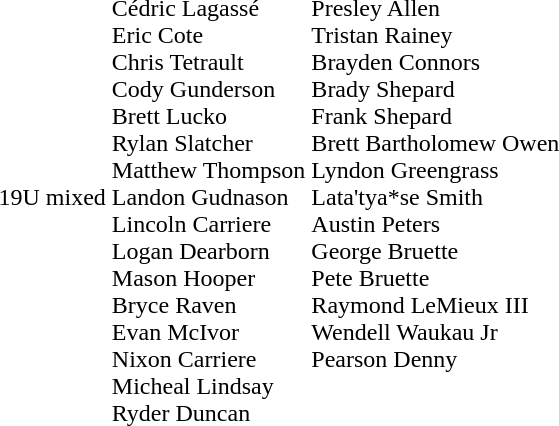<table>
<tr>
<td>19U mixed</td>
<td nowrap><br>Cédric Lagassé<br>Eric Cote<br>Chris Tetrault<br>Cody Gunderson<br>Brett Lucko<br>Rylan Slatcher<br>Matthew Thompson<br>Landon Gudnason<br>Lincoln Carriere<br>Logan Dearborn<br>Mason Hooper<br>Bryce Raven<br>Evan McIvor<br>Nixon Carriere<br>Micheal Lindsay<br>Ryder Duncan</td>
<td nowrap valign=top><br>Presley Allen<br>Tristan Rainey<br>Brayden Connors<br>Brady Shepard<br>Frank Shepard<br>Brett Bartholomew Owen<br>Lyndon Greengrass<br>Lata'tya*se Smith<br>Austin Peters<br>George Bruette<br>Pete Bruette<br>Raymond LeMieux III<br>Wendell Waukau Jr<br>Pearson Denny</td>
<td nowrap valign=top></td>
</tr>
</table>
